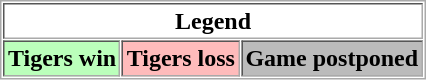<table align="center" border="1" cellpadding="2" cellspacing="1" style="border:1px solid #aaa">
<tr>
<th colspan="3">Legend</th>
</tr>
<tr>
<th bgcolor="bbffbb">Tigers win</th>
<th bgcolor="ffbbbb">Tigers loss</th>
<th bgcolor="bbbbbb">Game postponed</th>
</tr>
</table>
